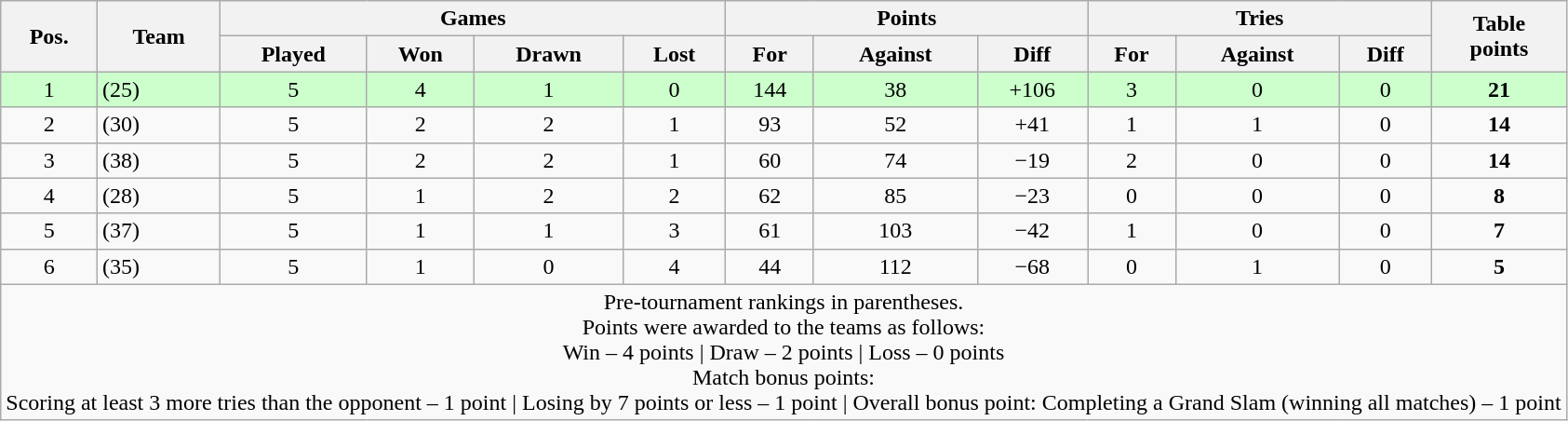<table class="wikitable" style="text-align:center">
<tr>
<th rowspan="2">Pos.</th>
<th rowspan="2">Team</th>
<th colspan="4">Games</th>
<th colspan="3">Points</th>
<th colspan="3">Tries</th>
<th rowspan="2">Table<br>points</th>
</tr>
<tr>
<th>Played</th>
<th>Won</th>
<th>Drawn</th>
<th>Lost</th>
<th>For</th>
<th>Against</th>
<th>Diff</th>
<th>For</th>
<th>Against</th>
<th>Diff</th>
</tr>
<tr bgcolor="#ccffcc">
<td>1</td>
<td align=left> (25)</td>
<td>5</td>
<td>4</td>
<td>1</td>
<td>0</td>
<td>144</td>
<td>38</td>
<td>+106</td>
<td>3</td>
<td>0</td>
<td>0</td>
<td><strong>21</strong></td>
</tr>
<tr>
<td>2</td>
<td align=left> (30)</td>
<td>5</td>
<td>2</td>
<td>2</td>
<td>1</td>
<td>93</td>
<td>52</td>
<td>+41</td>
<td>1</td>
<td>1</td>
<td>0</td>
<td><strong>14</strong></td>
</tr>
<tr>
<td>3</td>
<td align=left> (38)</td>
<td>5</td>
<td>2</td>
<td>2</td>
<td>1</td>
<td>60</td>
<td>74</td>
<td>−19</td>
<td>2</td>
<td>0</td>
<td>0</td>
<td><strong>14</strong></td>
</tr>
<tr>
<td>4</td>
<td align=left> (28)</td>
<td>5</td>
<td>1</td>
<td>2</td>
<td>2</td>
<td>62</td>
<td>85</td>
<td>−23</td>
<td>0</td>
<td>0</td>
<td>0</td>
<td><strong>8</strong></td>
</tr>
<tr>
<td>5</td>
<td align=left> (37)</td>
<td>5</td>
<td>1</td>
<td>1</td>
<td>3</td>
<td>61</td>
<td>103</td>
<td>−42</td>
<td>1</td>
<td>0</td>
<td>0</td>
<td><strong>7</strong></td>
</tr>
<tr>
<td>6</td>
<td align=left> (35)</td>
<td>5</td>
<td>1</td>
<td>0</td>
<td>4</td>
<td>44</td>
<td>112</td>
<td>−68</td>
<td>0</td>
<td>1</td>
<td>0</td>
<td><strong>5</strong></td>
</tr>
<tr>
<td style="text-align:center" colspan="100">Pre-tournament rankings in parentheses. <br> Points were awarded to the teams as follows:<br>Win – 4 points | Draw – 2 points | Loss – 0 points <br> Match bonus points:<br>Scoring at least 3 more tries than the opponent – 1 point | Losing by 7 points or less – 1 point | Overall bonus point: Completing a Grand Slam (winning all matches) – 1 point</td>
</tr>
</table>
